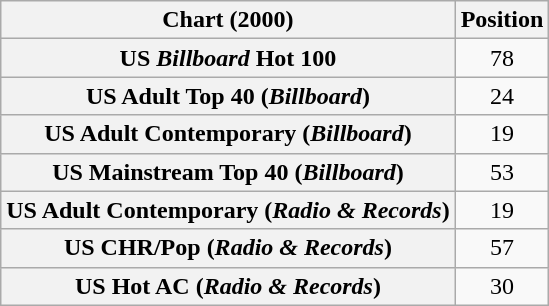<table class="wikitable plainrowheaders sortable" style="text-align:center">
<tr>
<th>Chart (2000)</th>
<th>Position</th>
</tr>
<tr>
<th scope="row">US <em>Billboard</em> Hot 100</th>
<td>78</td>
</tr>
<tr>
<th scope="row">US Adult Top 40 (<em>Billboard</em>)</th>
<td>24</td>
</tr>
<tr>
<th scope="row">US Adult Contemporary (<em>Billboard</em>)</th>
<td>19</td>
</tr>
<tr>
<th scope="row">US Mainstream Top 40 (<em>Billboard</em>)</th>
<td>53</td>
</tr>
<tr>
<th scope="row">US Adult Contemporary (<em>Radio & Records</em>)</th>
<td>19</td>
</tr>
<tr>
<th scope="row">US CHR/Pop (<em>Radio & Records</em>)</th>
<td>57</td>
</tr>
<tr>
<th scope="row">US Hot AC (<em>Radio & Records</em>)</th>
<td>30</td>
</tr>
</table>
